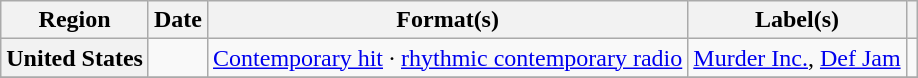<table class="wikitable plainrowheaders" style="text-align:left">
<tr>
<th scope="col">Region</th>
<th scope="col">Date</th>
<th scope="col">Format(s)</th>
<th scope="col">Label(s)</th>
<th scope="col"></th>
</tr>
<tr>
<th scope="row">United States</th>
<td></td>
<td><a href='#'>Contemporary hit</a> · <a href='#'>rhythmic contemporary radio</a></td>
<td><a href='#'>Murder Inc.</a>, <a href='#'>Def Jam</a></td>
<td></td>
</tr>
<tr>
</tr>
</table>
